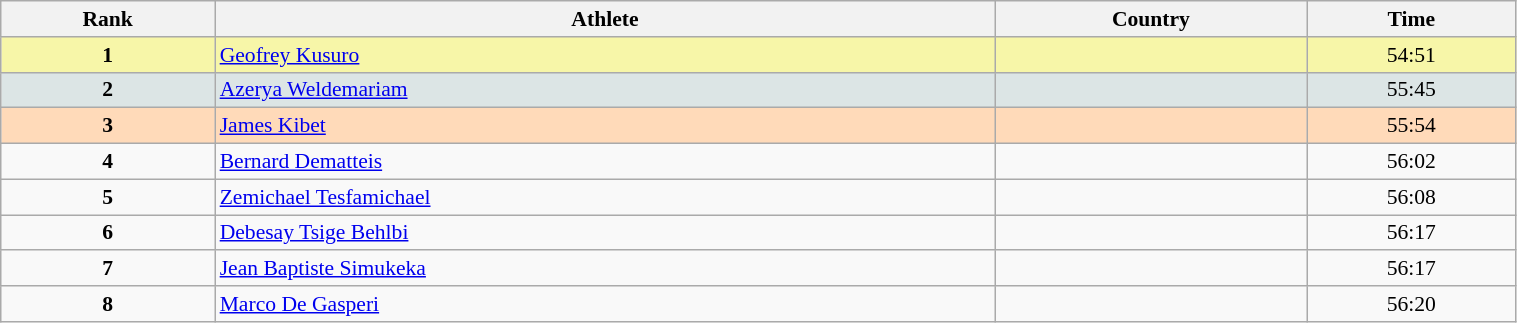<table class="wikitable" width=80% style="font-size:90%; text-align:center;">
<tr>
<th>Rank</th>
<th>Athlete</th>
<th>Country</th>
<th>Time</th>
</tr>
<tr style="background:#F7F6A8;">
<td style="text-align:center"><strong>1</strong></td>
<td align=left><a href='#'>Geofrey Kusuro</a></td>
<td align=left></td>
<td>54:51</td>
</tr>
<tr style="background:#DCE5E5;">
<td style="text-align:center"><strong>2</strong></td>
<td align=left><a href='#'>Azerya Weldemariam</a></td>
<td align=left></td>
<td>55:45</td>
</tr>
<tr style="background:#FFDAB9;">
<td style="text-align:center"><strong>3</strong></td>
<td align=left><a href='#'>James Kibet</a></td>
<td align=left></td>
<td>55:54</td>
</tr>
<tr>
<td style="text-align:center"><strong>4</strong></td>
<td align=left><a href='#'>Bernard Dematteis</a></td>
<td align=left></td>
<td>56:02</td>
</tr>
<tr>
<td style="text-align:center"><strong>5</strong></td>
<td align=left><a href='#'>Zemichael Tesfamichael</a></td>
<td align=left></td>
<td>56:08</td>
</tr>
<tr>
<td style="text-align:center"><strong>6</strong></td>
<td align=left><a href='#'>Debesay Tsige Behlbi</a></td>
<td align=left></td>
<td>56:17</td>
</tr>
<tr>
<td style="text-align:center"><strong>7</strong></td>
<td align=left><a href='#'>Jean Baptiste Simukeka</a></td>
<td align=left></td>
<td>56:17</td>
</tr>
<tr>
<td style="text-align:center"><strong>8</strong></td>
<td align=left><a href='#'>Marco De Gasperi</a></td>
<td align=left></td>
<td>56:20</td>
</tr>
</table>
